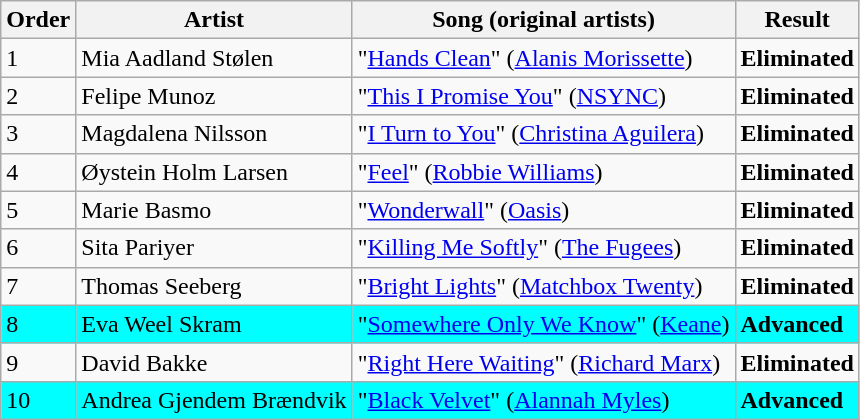<table class=wikitable>
<tr>
<th>Order</th>
<th>Artist</th>
<th>Song (original artists)</th>
<th>Result</th>
</tr>
<tr>
<td>1</td>
<td>Mia Aadland Stølen</td>
<td>"<a href='#'>Hands Clean</a>" (<a href='#'>Alanis Morissette</a>)</td>
<td><strong>Eliminated</strong></td>
</tr>
<tr>
<td>2</td>
<td>Felipe Munoz</td>
<td>"<a href='#'>This I Promise You</a>" (<a href='#'>NSYNC</a>)</td>
<td><strong>Eliminated</strong></td>
</tr>
<tr>
<td>3</td>
<td>Magdalena Nilsson</td>
<td>"<a href='#'>I Turn to You</a>" (<a href='#'>Christina Aguilera</a>)</td>
<td><strong>Eliminated</strong></td>
</tr>
<tr>
<td>4</td>
<td>Øystein Holm Larsen</td>
<td>"<a href='#'>Feel</a>" (<a href='#'>Robbie Williams</a>)</td>
<td><strong>Eliminated</strong></td>
</tr>
<tr>
<td>5</td>
<td>Marie Basmo</td>
<td>"<a href='#'>Wonderwall</a>" (<a href='#'>Oasis</a>)</td>
<td><strong>Eliminated</strong></td>
</tr>
<tr>
<td>6</td>
<td>Sita Pariyer</td>
<td>"<a href='#'>Killing Me Softly</a>" (<a href='#'>The Fugees</a>)</td>
<td><strong>Eliminated</strong></td>
</tr>
<tr>
<td>7</td>
<td>Thomas Seeberg</td>
<td>"<a href='#'>Bright Lights</a>" (<a href='#'>Matchbox Twenty</a>)</td>
<td><strong>Eliminated</strong></td>
</tr>
<tr style="background:cyan;">
<td>8</td>
<td>Eva Weel Skram</td>
<td>"<a href='#'>Somewhere Only We Know</a>" (<a href='#'>Keane</a>)</td>
<td><strong>Advanced</strong></td>
</tr>
<tr>
<td>9</td>
<td>David Bakke</td>
<td>"<a href='#'>Right Here Waiting</a>" (<a href='#'>Richard Marx</a>)</td>
<td><strong>Eliminated</strong></td>
</tr>
<tr style="background:cyan;">
<td>10</td>
<td>Andrea Gjendem Brændvik</td>
<td>"<a href='#'>Black Velvet</a>" (<a href='#'>Alannah Myles</a>)</td>
<td><strong>Advanced</strong></td>
</tr>
</table>
